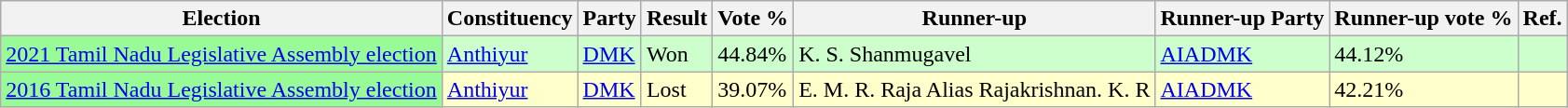<table class="wikitable">
<tr>
<th>Election</th>
<th>Constituency</th>
<th>Party</th>
<th>Result</th>
<th>Vote %</th>
<th>Runner-up</th>
<th>Runner-up Party</th>
<th>Runner-up vote %</th>
<th>Ref.</th>
</tr>
<tr style="background:#cfc;">
<td bgcolor=#98FB98><a href='#'>2021 Tamil Nadu Legislative Assembly election</a></td>
<td><a href='#'>Anthiyur</a></td>
<td><a href='#'>DMK</a></td>
<td>Won</td>
<td>44.84%</td>
<td>K. S. Shanmugavel</td>
<td><a href='#'>AIADMK</a></td>
<td>44.12%</td>
<td></td>
</tr>
<tr style="background:#ffc;">
<td bgcolor=#98FB98><a href='#'>2016 Tamil Nadu Legislative Assembly election</a></td>
<td><a href='#'>Anthiyur</a></td>
<td><a href='#'>DMK</a></td>
<td>Lost</td>
<td>39.07%</td>
<td>E. M. R. Raja Alias Rajakrishnan. K. R</td>
<td><a href='#'>AIADMK</a></td>
<td>42.21%</td>
<td></td>
</tr>
</table>
